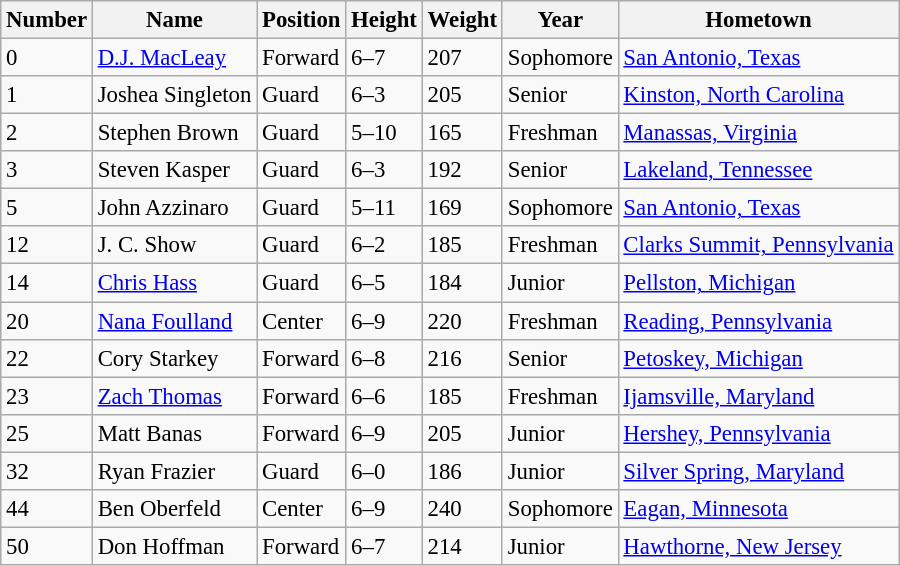<table class="wikitable sortable " style="font-size: 95%;">
<tr>
<th>Number</th>
<th>Name</th>
<th>Position</th>
<th>Height</th>
<th>Weight</th>
<th>Year</th>
<th>Hometown</th>
</tr>
<tr>
<td>0</td>
<td><a href='#'>D.J. MacLeay</a></td>
<td>Forward</td>
<td>6–7</td>
<td>207</td>
<td>Sophomore</td>
<td><a href='#'>San Antonio, Texas</a></td>
</tr>
<tr>
<td>1</td>
<td>Joshea Singleton</td>
<td>Guard</td>
<td>6–3</td>
<td>205</td>
<td>Senior</td>
<td><a href='#'>Kinston, North Carolina</a></td>
</tr>
<tr>
<td>2</td>
<td>Stephen Brown</td>
<td>Guard</td>
<td>5–10</td>
<td>165</td>
<td>Freshman</td>
<td><a href='#'>Manassas, Virginia</a></td>
</tr>
<tr>
<td>3</td>
<td>Steven Kasper</td>
<td>Guard</td>
<td>6–3</td>
<td>192</td>
<td>Senior</td>
<td><a href='#'>Lakeland, Tennessee</a></td>
</tr>
<tr>
<td>5</td>
<td>John Azzinaro</td>
<td>Guard</td>
<td>5–11</td>
<td>169</td>
<td>Sophomore</td>
<td><a href='#'>San Antonio, Texas</a></td>
</tr>
<tr>
<td>12</td>
<td>J. C. Show</td>
<td>Guard</td>
<td>6–2</td>
<td>185</td>
<td>Freshman</td>
<td><a href='#'>Clarks Summit, Pennsylvania</a></td>
</tr>
<tr>
<td>14</td>
<td><a href='#'>Chris Hass</a></td>
<td>Guard</td>
<td>6–5</td>
<td>184</td>
<td>Junior</td>
<td><a href='#'>Pellston, Michigan</a></td>
</tr>
<tr>
<td>20</td>
<td><a href='#'>Nana Foulland</a></td>
<td>Center</td>
<td>6–9</td>
<td>220</td>
<td>Freshman</td>
<td><a href='#'>Reading, Pennsylvania</a></td>
</tr>
<tr>
<td>22</td>
<td>Cory Starkey</td>
<td>Forward</td>
<td>6–8</td>
<td>216</td>
<td>Senior</td>
<td><a href='#'>Petoskey, Michigan</a></td>
</tr>
<tr>
<td>23</td>
<td><a href='#'>Zach Thomas</a></td>
<td>Forward</td>
<td>6–6</td>
<td>185</td>
<td>Freshman</td>
<td><a href='#'>Ijamsville, Maryland</a></td>
</tr>
<tr>
<td>25</td>
<td>Matt Banas</td>
<td>Forward</td>
<td>6–9</td>
<td>205</td>
<td>Junior</td>
<td><a href='#'>Hershey, Pennsylvania</a></td>
</tr>
<tr>
<td>32</td>
<td>Ryan Frazier</td>
<td>Guard</td>
<td>6–0</td>
<td>186</td>
<td>Junior</td>
<td><a href='#'>Silver Spring, Maryland</a></td>
</tr>
<tr>
<td>44</td>
<td>Ben Oberfeld</td>
<td>Center</td>
<td>6–9</td>
<td>240</td>
<td>Sophomore</td>
<td><a href='#'>Eagan, Minnesota</a></td>
</tr>
<tr>
<td>50</td>
<td>Don Hoffman</td>
<td>Forward</td>
<td>6–7</td>
<td>214</td>
<td>Junior</td>
<td><a href='#'>Hawthorne, New Jersey</a></td>
</tr>
</table>
